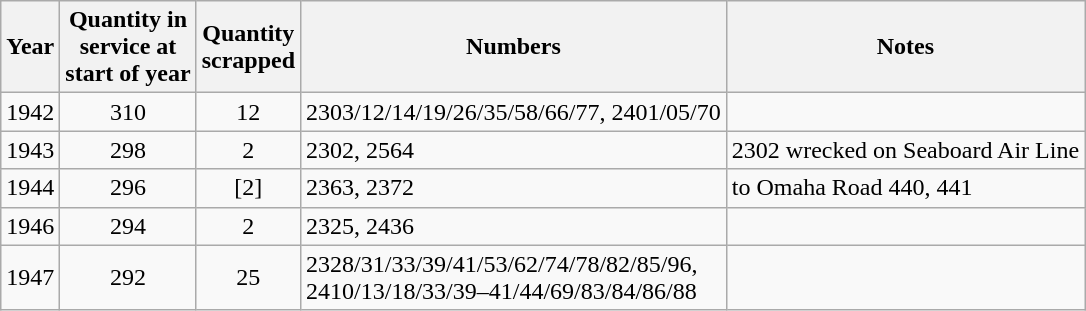<table class="wikitable collapsible collapsed" style=text-align:center>
<tr>
<th>Year</th>
<th>Quantity in<br>service at<br>start of year</th>
<th>Quantity<br>scrapped</th>
<th>Numbers</th>
<th>Notes</th>
</tr>
<tr>
<td>1942</td>
<td>310</td>
<td>12</td>
<td align=left>2303/12/14/19/26/35/58/66/77, 2401/05/70</td>
<td align=left></td>
</tr>
<tr>
<td>1943</td>
<td>298</td>
<td>2</td>
<td align=left>2302, 2564</td>
<td align=left>2302 wrecked on Seaboard Air Line</td>
</tr>
<tr>
<td>1944</td>
<td>296</td>
<td>[2]</td>
<td align=left>2363, 2372</td>
<td align=left>to Omaha Road 440, 441</td>
</tr>
<tr>
<td>1946</td>
<td>294</td>
<td>2</td>
<td align=left>2325, 2436</td>
<td align=left></td>
</tr>
<tr>
<td>1947</td>
<td>292</td>
<td>25</td>
<td align=left>2328/31/33/39/41/53/62/74/78/82/85/96,<br>2410/13/18/33/39–41/44/69/83/84/86/88</td>
<td align=left></td>
</tr>
</table>
